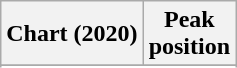<table class="wikitable sortable plainrowheaders" style="text-align:center">
<tr>
<th scope="col">Chart (2020)</th>
<th scope="col">Peak<br>position</th>
</tr>
<tr>
</tr>
<tr>
</tr>
<tr>
</tr>
<tr>
</tr>
</table>
